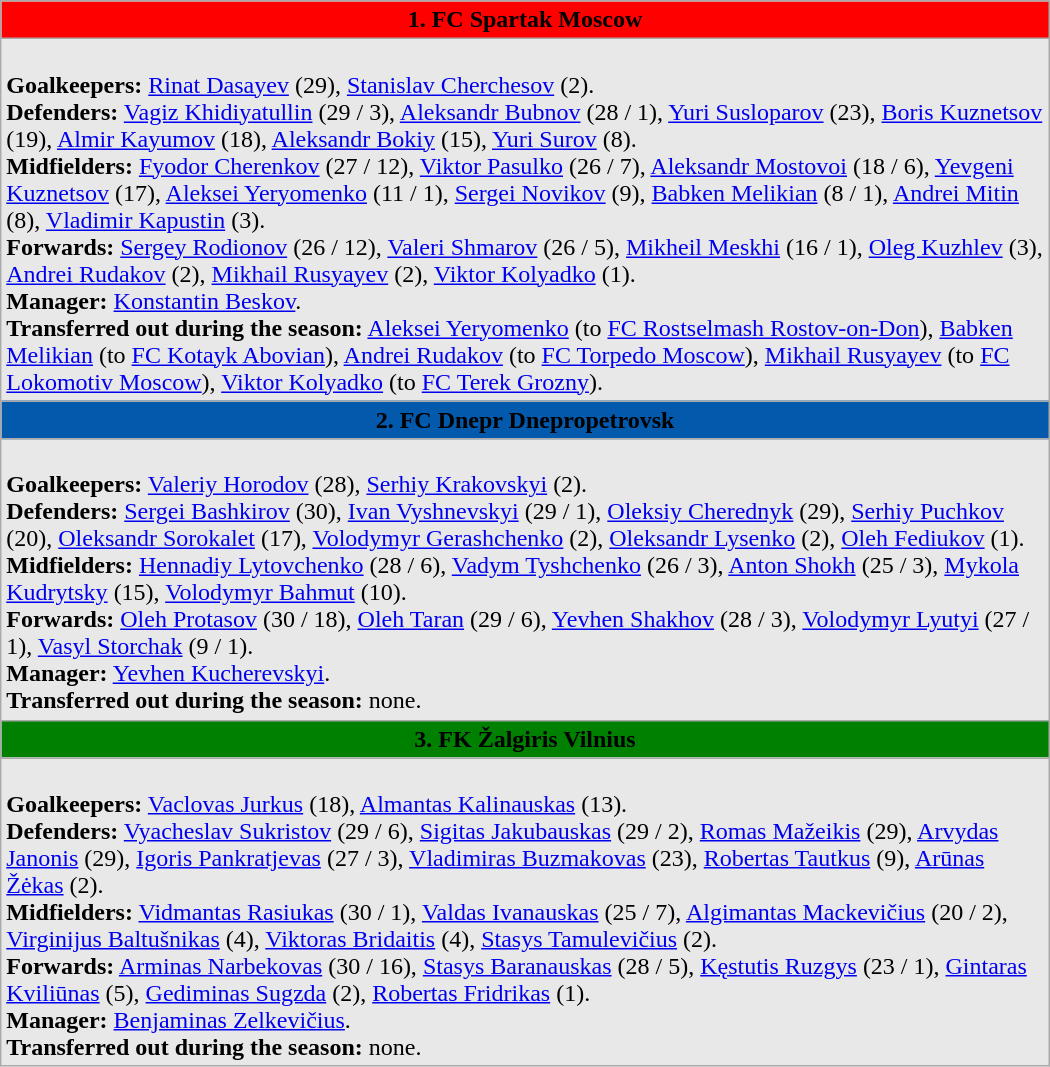<table class="wikitable" Width="700">
<tr bgcolor="#FF0000">
<td align="center" width="700"><span> <strong>1. FC Spartak Moscow</strong> </span></td>
</tr>
<tr bgcolor="#E8E8E8">
<td align="left" width="700"><br><strong>Goalkeepers:</strong> <a href='#'>Rinat Dasayev</a> (29), <a href='#'>Stanislav Cherchesov</a> (2).<br>
<strong>Defenders:</strong> <a href='#'>Vagiz Khidiyatullin</a> (29 / 3), <a href='#'>Aleksandr Bubnov</a> (28 / 1), <a href='#'>Yuri Susloparov</a> (23), <a href='#'>Boris Kuznetsov</a> (19), <a href='#'>Almir Kayumov</a> (18), <a href='#'>Aleksandr Bokiy</a> (15), <a href='#'>Yuri Surov</a> (8).<br>
<strong>Midfielders:</strong> <a href='#'>Fyodor Cherenkov</a> (27 / 12), <a href='#'>Viktor Pasulko</a> (26 / 7), <a href='#'>Aleksandr Mostovoi</a> (18 / 6), <a href='#'>Yevgeni Kuznetsov</a> (17), <a href='#'>Aleksei Yeryomenko</a> (11 / 1), <a href='#'>Sergei Novikov</a> (9), <a href='#'>Babken Melikian</a> (8 / 1), <a href='#'>Andrei Mitin</a> (8), <a href='#'>Vladimir Kapustin</a> (3).<br>
<strong>Forwards:</strong> <a href='#'>Sergey Rodionov</a> (26 / 12), <a href='#'>Valeri Shmarov</a> (26 / 5), <a href='#'>Mikheil Meskhi</a> (16 / 1), <a href='#'>Oleg Kuzhlev</a> (3), <a href='#'>Andrei Rudakov</a> (2), <a href='#'>Mikhail Rusyayev</a> (2), <a href='#'>Viktor Kolyadko</a> (1).<br><strong>Manager:</strong> <a href='#'>Konstantin Beskov</a>.<br><strong>Transferred out during the season:</strong> <a href='#'>Aleksei Yeryomenko</a> (to <a href='#'>FC Rostselmash Rostov-on-Don</a>), <a href='#'>Babken Melikian</a> (to <a href='#'>FC Kotayk Abovian</a>), <a href='#'>Andrei Rudakov</a> (to <a href='#'>FC Torpedo Moscow</a>), <a href='#'>Mikhail Rusyayev</a> (to <a href='#'>FC Lokomotiv Moscow</a>), <a href='#'>Viktor Kolyadko</a> (to <a href='#'>FC Terek Grozny</a>).</td>
</tr>
<tr bgcolor="#0359ac">
<td align="center" width="700"><span> <strong>2. FC Dnepr Dnepropetrovsk</strong> </span></td>
</tr>
<tr bgcolor="#E8E8E8">
<td align="left" width="700"><br><strong>Goalkeepers:</strong> <a href='#'>Valeriy Horodov</a> (28), <a href='#'>Serhiy Krakovskyi</a> (2).<br>
<strong>Defenders:</strong> <a href='#'>Sergei Bashkirov</a> (30), <a href='#'>Ivan Vyshnevskyi</a> (29 / 1), <a href='#'>Oleksiy Cherednyk</a> (29), <a href='#'>Serhiy Puchkov</a> (20), <a href='#'>Oleksandr Sorokalet</a> (17), <a href='#'>Volodymyr Gerashchenko</a> (2), <a href='#'>Oleksandr Lysenko</a> (2), <a href='#'>Oleh Fediukov</a> (1).<br>
<strong>Midfielders:</strong> <a href='#'>Hennadiy Lytovchenko</a> (28 / 6), <a href='#'>Vadym Tyshchenko</a> (26 / 3), <a href='#'>Anton Shokh</a> (25 / 3), <a href='#'>Mykola Kudrytsky</a> (15), <a href='#'>Volodymyr Bahmut</a> (10).<br>
<strong>Forwards:</strong> <a href='#'>Oleh Protasov</a> (30 / 18), <a href='#'>Oleh Taran</a> (29 / 6), <a href='#'>Yevhen Shakhov</a> (28 / 3), <a href='#'>Volodymyr Lyutyi</a> (27 / 1), <a href='#'>Vasyl Storchak</a> (9 / 1).<br><strong>Manager:</strong> <a href='#'>Yevhen Kucherevskyi</a>.<br><strong>Transferred out during the season:</strong> none.</td>
</tr>
<tr bgcolor="#008000">
<td align="center" width="700"><span> <strong>3. FK Žalgiris Vilnius</strong> </span></td>
</tr>
<tr bgcolor="#E8E8E8">
<td align="left" width="700"><br><strong>Goalkeepers:</strong> <a href='#'>Vaclovas Jurkus</a> (18), <a href='#'>Almantas Kalinauskas</a> (13).<br>
<strong>Defenders:</strong> <a href='#'>Vyacheslav Sukristov</a> (29 / 6), <a href='#'>Sigitas Jakubauskas</a> (29 / 2), <a href='#'>Romas Mažeikis</a> (29), <a href='#'>Arvydas Janonis</a> (29), <a href='#'>Igoris Pankratjevas</a> (27 / 3), <a href='#'>Vladimiras Buzmakovas</a> (23), <a href='#'>Robertas Tautkus</a> (9), <a href='#'>Arūnas Žėkas</a> (2).<br>
<strong>Midfielders:</strong> <a href='#'>Vidmantas Rasiukas</a> (30 / 1), <a href='#'>Valdas Ivanauskas</a> (25 / 7), <a href='#'>Algimantas Mackevičius</a> (20 / 2), <a href='#'>Virginijus Baltušnikas</a> (4), <a href='#'>Viktoras Bridaitis</a> (4), <a href='#'>Stasys Tamulevičius</a> (2).<br>
<strong>Forwards:</strong> <a href='#'>Arminas Narbekovas</a> (30 / 16), <a href='#'>Stasys Baranauskas</a> (28 / 5), <a href='#'>Kęstutis Ruzgys</a> (23 / 1), <a href='#'>Gintaras Kviliūnas</a> (5), <a href='#'>Gediminas Sugzda</a> (2), <a href='#'>Robertas Fridrikas</a> (1).<br><strong>Manager:</strong> <a href='#'>Benjaminas Zelkevičius</a>.<br><strong>Transferred out during the season:</strong> none.</td>
</tr>
</table>
